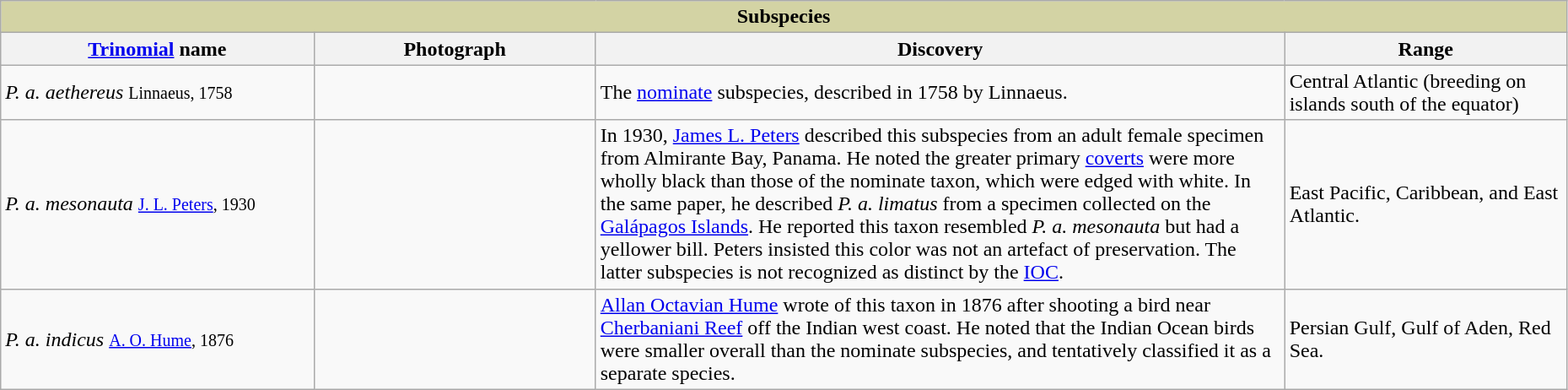<table width="98%" class="wikitable">
<tr>
<th align="center" style="background:#D3D3A4" colspan="4"><strong>Subspecies</strong></th>
</tr>
<tr>
<th width="20%"><a href='#'>Trinomial</a> name</th>
<th width="18%">Photograph</th>
<th align="center">Discovery</th>
<th width="18%">Range</th>
</tr>
<tr>
<td><em>P. a. aethereus</em> <small>Linnaeus, 1758</small></td>
<td></td>
<td>The <a href='#'>nominate</a> subspecies, described in 1758 by Linnaeus.</td>
<td>Central Atlantic (breeding on islands south of the equator)</td>
</tr>
<tr>
<td><em>P. a. mesonauta</em> <small><a href='#'>J. L. Peters</a>, 1930</small></td>
<td></td>
<td>In 1930, <a href='#'>James L. Peters</a> described this subspecies from an adult female specimen from Almirante Bay, Panama. He noted the greater primary <a href='#'>coverts</a> were more wholly black than those of the nominate taxon, which were edged with white. In the same paper, he described <em>P. a. limatus</em> from a specimen collected on the <a href='#'>Galápagos Islands</a>. He reported this taxon resembled <em>P. a. mesonauta</em> but had a yellower bill. Peters insisted this color was not an artefact of preservation. The latter subspecies is not recognized as distinct by the <a href='#'>IOC</a>.</td>
<td>East Pacific, Caribbean, and East Atlantic.</td>
</tr>
<tr>
<td><em>P. a. indicus</em> <small><a href='#'>A. O. Hume</a>, 1876</small></td>
<td></td>
<td><a href='#'>Allan Octavian Hume</a> wrote of this taxon in 1876 after shooting a bird near <a href='#'>Cherbaniani Reef</a> off the Indian west coast. He noted that the Indian Ocean birds were smaller overall than the nominate subspecies, and tentatively classified it as a separate species.</td>
<td>Persian Gulf, Gulf of Aden, Red Sea.</td>
</tr>
</table>
